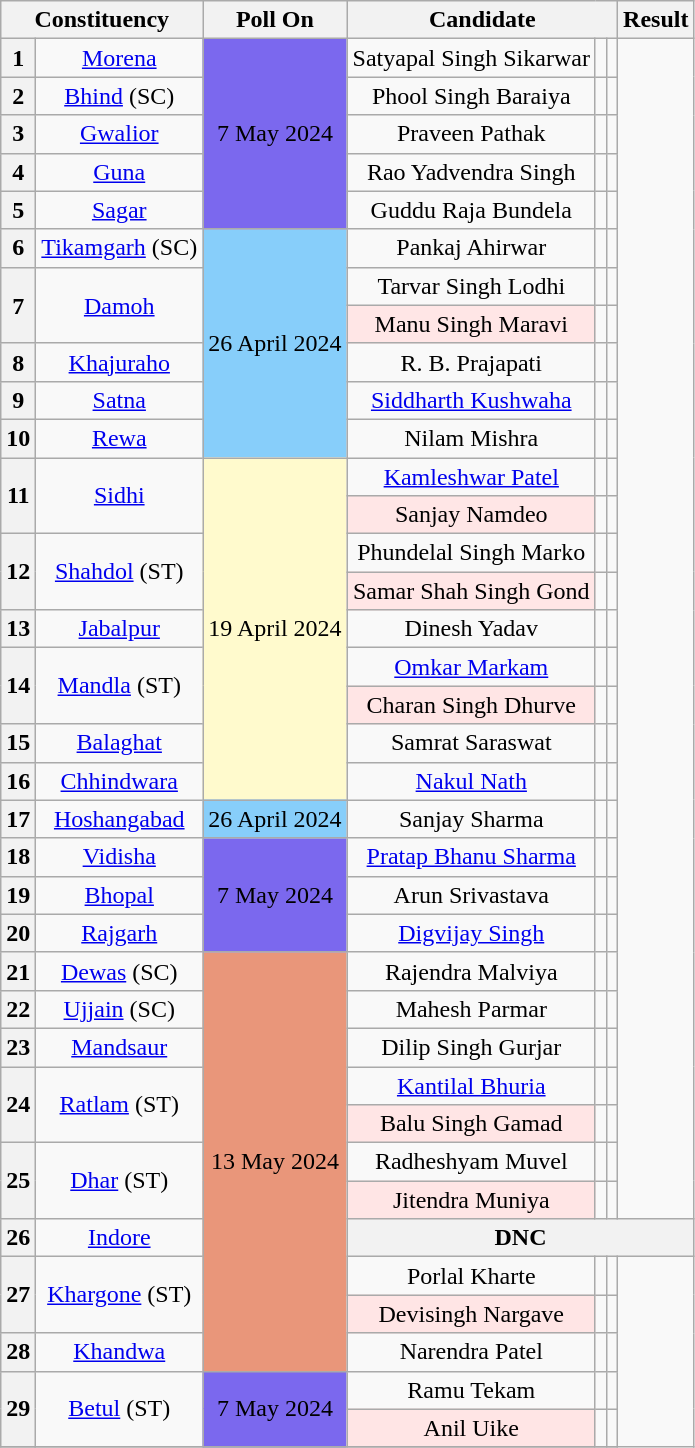<table class="wikitable sortable" style="text-align:center;">
<tr>
<th colspan="2">Constituency</th>
<th>Poll On</th>
<th colspan="3">Candidate</th>
<th>Result</th>
</tr>
<tr>
<th>1</th>
<td><a href='#'>Morena</a></td>
<td rowspan="5" bgcolor=#7B68EE>7 May 2024</td>
<td>Satyapal Singh Sikarwar</td>
<td></td>
<td></td>
</tr>
<tr>
<th>2</th>
<td><a href='#'>Bhind</a> (SC)</td>
<td>Phool Singh Baraiya</td>
<td></td>
<td></td>
</tr>
<tr>
<th>3</th>
<td><a href='#'>Gwalior</a></td>
<td>Praveen Pathak</td>
<td></td>
<td></td>
</tr>
<tr>
<th>4</th>
<td><a href='#'>Guna</a></td>
<td>Rao Yadvendra Singh</td>
<td></td>
<td></td>
</tr>
<tr>
<th>5</th>
<td><a href='#'>Sagar</a></td>
<td>Guddu Raja Bundela</td>
<td></td>
<td></td>
</tr>
<tr>
<th>6</th>
<td><a href='#'>Tikamgarh</a> (SC)</td>
<td rowspan="6" bgcolor=#87CEFA>26 April 2024</td>
<td>Pankaj Ahirwar</td>
<td></td>
<td></td>
</tr>
<tr>
<th rowspan="2">7</th>
<td rowspan="2"><a href='#'>Damoh</a></td>
<td>Tarvar Singh Lodhi</td>
<td></td>
<td></td>
</tr>
<tr>
<td style="background:#FFE6E6">Manu Singh Maravi</td>
<td></td>
<td></td>
</tr>
<tr>
<th>8</th>
<td><a href='#'>Khajuraho</a></td>
<td>R. B. Prajapati</td>
<td></td>
<td></td>
</tr>
<tr>
<th>9</th>
<td><a href='#'>Satna</a></td>
<td><a href='#'>Siddharth Kushwaha</a></td>
<td></td>
<td></td>
</tr>
<tr>
<th>10</th>
<td><a href='#'>Rewa</a></td>
<td>Nilam Mishra</td>
<td></td>
<td></td>
</tr>
<tr>
<th rowspan="2">11</th>
<td rowspan="2"><a href='#'>Sidhi</a></td>
<td rowspan="9" bgcolor="#FFFACD">19 April 2024</td>
<td><a href='#'>Kamleshwar Patel</a></td>
<td></td>
<td></td>
</tr>
<tr>
<td style="background:#FFE6E6">Sanjay Namdeo</td>
<td></td>
<td></td>
</tr>
<tr>
<th rowspan="2">12</th>
<td rowspan="2"><a href='#'>Shahdol</a> (ST)</td>
<td>Phundelal Singh Marko</td>
<td></td>
<td></td>
</tr>
<tr>
<td style="background:#FFE6E6">Samar Shah Singh Gond</td>
<td></td>
<td></td>
</tr>
<tr>
<th>13</th>
<td><a href='#'>Jabalpur</a></td>
<td>Dinesh Yadav</td>
<td></td>
<td></td>
</tr>
<tr>
<th rowspan="2">14</th>
<td rowspan="2"><a href='#'>Mandla</a> (ST)</td>
<td><a href='#'>Omkar Markam</a></td>
<td></td>
<td></td>
</tr>
<tr>
<td style="background:#ffe5e5">Charan Singh Dhurve</td>
<td></td>
<td></td>
</tr>
<tr>
<th>15</th>
<td><a href='#'>Balaghat</a></td>
<td>Samrat Saraswat</td>
<td></td>
<td></td>
</tr>
<tr>
<th>16</th>
<td><a href='#'>Chhindwara</a></td>
<td><a href='#'>Nakul Nath</a></td>
<td></td>
<td></td>
</tr>
<tr>
<th>17</th>
<td><a href='#'>Hoshangabad</a></td>
<td bgcolor=#87CEFA>26 April 2024</td>
<td>Sanjay Sharma</td>
<td></td>
<td></td>
</tr>
<tr>
<th>18</th>
<td><a href='#'>Vidisha</a></td>
<td rowspan="3" bgcolor=#7B68EE>7 May 2024</td>
<td><a href='#'>Pratap Bhanu Sharma</a></td>
<td></td>
<td></td>
</tr>
<tr>
<th>19</th>
<td><a href='#'>Bhopal</a></td>
<td>Arun Srivastava</td>
<td></td>
<td></td>
</tr>
<tr>
<th>20</th>
<td><a href='#'>Rajgarh</a></td>
<td><a href='#'>Digvijay Singh</a></td>
<td></td>
<td></td>
</tr>
<tr>
<th>21</th>
<td><a href='#'>Dewas</a> (SC)</td>
<td rowspan="11" bgcolor="#E9967A">13 May 2024</td>
<td>Rajendra Malviya</td>
<td></td>
<td></td>
</tr>
<tr>
<th>22</th>
<td><a href='#'>Ujjain</a> (SC)</td>
<td>Mahesh Parmar</td>
<td></td>
<td></td>
</tr>
<tr>
<th>23</th>
<td><a href='#'>Mandsaur</a></td>
<td>Dilip Singh Gurjar</td>
<td></td>
<td></td>
</tr>
<tr>
<th rowspan="2">24</th>
<td rowspan="2"><a href='#'>Ratlam</a> (ST)</td>
<td><a href='#'>Kantilal Bhuria</a></td>
<td></td>
<td></td>
</tr>
<tr>
<td style="background:#ffe5e5">Balu Singh Gamad</td>
<td></td>
<td></td>
</tr>
<tr>
<th rowspan="2">25</th>
<td rowspan="2"><a href='#'>Dhar</a> (ST)</td>
<td>Radheshyam Muvel</td>
<td></td>
<td></td>
</tr>
<tr>
<td style="background:#ffe5e5">Jitendra Muniya</td>
<td></td>
<td></td>
</tr>
<tr>
<th>26</th>
<td><a href='#'>Indore</a></td>
<th colspan=4><strong>DNC</strong></th>
</tr>
<tr>
<th rowspan="2">27</th>
<td rowspan="2"><a href='#'>Khargone</a> (ST)</td>
<td>Porlal Kharte</td>
<td></td>
<td></td>
</tr>
<tr>
<td style="background:#ffe5e5">Devisingh Nargave</td>
<td></td>
<td></td>
</tr>
<tr>
<th>28</th>
<td><a href='#'>Khandwa</a></td>
<td>Narendra Patel</td>
<td></td>
<td></td>
</tr>
<tr>
<th rowspan="2">29</th>
<td rowspan="2"><a href='#'>Betul</a> (ST)</td>
<td rowspan="2" bgcolor="#7B68EE">7 May 2024 </td>
<td>Ramu Tekam</td>
<td></td>
<td></td>
</tr>
<tr>
<td style="background:#ffe5e5">Anil Uike</td>
<td></td>
<td></td>
</tr>
<tr>
</tr>
</table>
